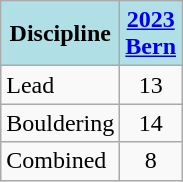<table class="wikitable" style="text-align: center;">
<tr>
<th style="background: #b0e0e6;">Discipline</th>
<th style="background: #b0e0e6;"><a href='#'>2023<br>Bern</a></th>
</tr>
<tr>
<td align="left">Lead</td>
<td>13</td>
</tr>
<tr>
<td align="left">Bouldering</td>
<td>14</td>
</tr>
<tr>
<td align="left">Combined</td>
<td>8</td>
</tr>
</table>
